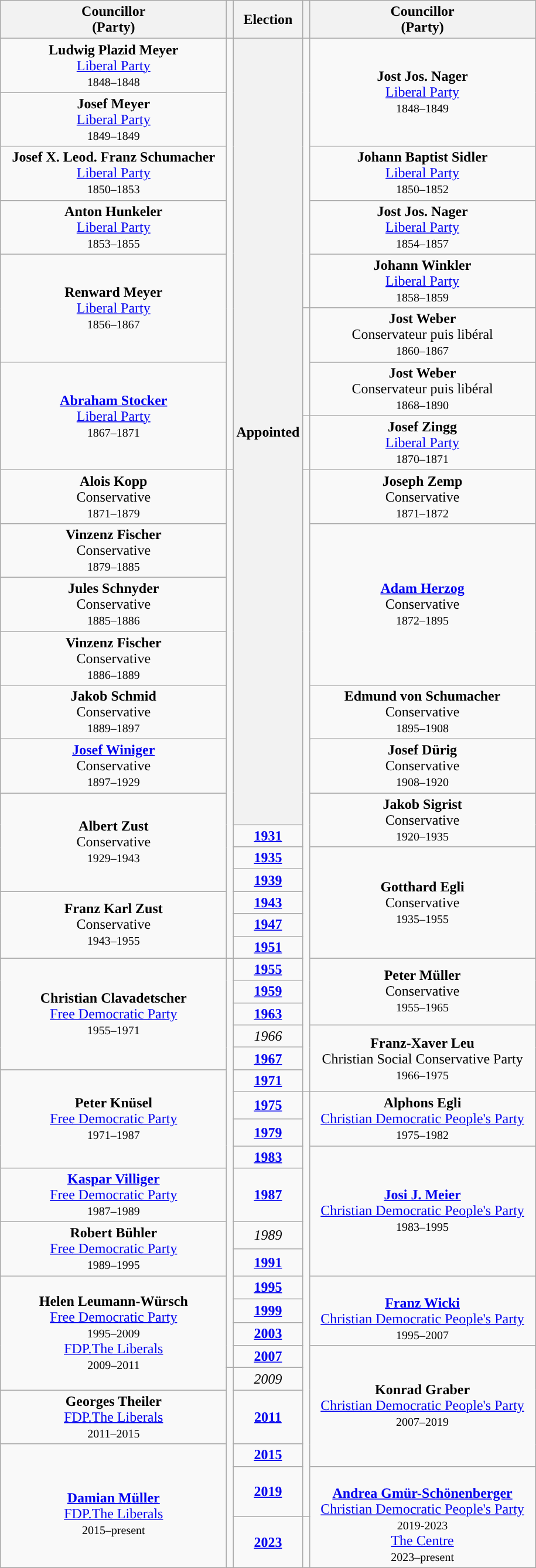<table class="wikitable" style="text-align:center">
<tr>
<th scope="col" width="250" colspan = "1">Councillor<br> (Party)</th>
<th></th>
<th>Election</th>
<th></th>
<th scope="col" width="250" colspan = "1">Councillor<br> (Party)</th>
</tr>
<tr>
<td rowspan=1><strong>Ludwig Plazid Meyer</strong><br><a href='#'>Liberal Party</a><br><small>1848–1848</small></td>
<td rowspan=11; style="background-color: "></td>
<th rowspan=22>Appointed</th>
<td rowspan=7; style="background-color: "></td>
<td rowspan=2><strong>Jost Jos. Nager</strong><br><a href='#'>Liberal Party</a><br><small>1848–1849</small></td>
</tr>
<tr>
<td rowspan=1><strong>Josef Meyer</strong><br><a href='#'>Liberal Party</a><br><small>1849–1849</small></td>
</tr>
<tr>
<td rowspan=1><strong>Josef X. Leod. Franz Schumacher</strong><br><a href='#'>Liberal Party</a><br><small>1850–1853</small></td>
<td rowspan=2><strong>Johann Baptist Sidler</strong><br><a href='#'>Liberal Party</a><br><small>1850–1852</small></td>
</tr>
<tr>
<td rowspan=2><strong>Anton Hunkeler</strong><br><a href='#'>Liberal Party</a><br><small>1853–1855</small></td>
</tr>
<tr>
<td rowspan=2><strong>Jost Jos. Nager</strong><br><a href='#'>Liberal Party</a><br><small>1854–1857</small></td>
</tr>
<tr>
<td rowspan=3><strong>Renward Meyer</strong><br><a href='#'>Liberal Party</a><br><small>1856–1867</small></td>
</tr>
<tr>
<td rowspan=1><strong>Johann Winkler</strong><br><a href='#'>Liberal Party</a><br><small>1858–1859</small></td>
</tr>
<tr>
<td rowspan=3; style="background-color: "></td>
<td rowspan=1><strong>Jost Weber</strong><br>Conservateur puis libéral<br><small>1860–1867</small></td>
</tr>
<tr>
<td rowspan=3><strong><a href='#'>Abraham Stocker</a></strong><br><a href='#'>Liberal Party</a><br><small>1867–1871</small></td>
</tr>
<tr>
<td rowspan=1><strong>Jost Weber</strong><br>Conservateur puis libéral<br><small>1868–1890</small></td>
</tr>
<tr>
<td rowspan=1; style="background-color: "></td>
<td rowspan=1><strong>Josef Zingg</strong><br><a href='#'>Liberal Party</a><br><small>1870–1871</small></td>
</tr>
<tr>
<td rowspan=2><strong>Alois Kopp</strong><br>Conservative<br><small>1871–1879</small></td>
<td rowspan=17; style="background-color: "></td>
<td rowspan=23; style="background-color: "></td>
<td rowspan=1><strong>Joseph Zemp</strong><br>Conservative<br><small>1871–1872</small></td>
</tr>
<tr>
<td rowspan=5><strong><a href='#'>Adam Herzog</a></strong><br>Conservative<br><small>1872–1895</small></td>
</tr>
<tr>
<td rowspan=1><strong>Vinzenz Fischer</strong><br>Conservative<br><small>1879–1885</small></td>
</tr>
<tr>
<td rowspan=1><strong>Jules Schnyder</strong><br>Conservative<br><small>1885–1886</small></td>
</tr>
<tr>
<td rowspan=1><strong>Vinzenz Fischer</strong><br>Conservative<br><small>1886–1889</small></td>
</tr>
<tr>
<td rowspan=2><strong>Jakob Schmid</strong><br>Conservative<br><small>1889–1897</small></td>
</tr>
<tr>
<td rowspan=2><strong>Edmund von Schumacher</strong><br>Conservative<br><small>1895–1908</small></td>
</tr>
<tr>
<td rowspan=3><strong><a href='#'>Josef Winiger</a></strong><br>Conservative<br><small>1897–1929</small></td>
</tr>
<tr>
<td rowspan=1><strong>Josef Dürig</strong><br>Conservative<br><small>1908–1920</small></td>
</tr>
<tr>
<td rowspan=3><strong>Jakob Sigrist</strong><br>Conservative<br><small>1920–1935</small></td>
</tr>
<tr>
<td rowspan=4><strong>Albert Zust</strong><br>Conservative<br><small>1929–1943</small></td>
</tr>
<tr>
<td><strong><a href='#'>1931</a></strong></td>
</tr>
<tr>
<td><strong><a href='#'>1935</a></strong></td>
<td rowspan=5><strong>Gotthard Egli</strong><br>Conservative<br><small>1935–1955</small></td>
</tr>
<tr>
<td><strong><a href='#'>1939</a></strong></td>
</tr>
<tr>
<td rowspan=3><strong>Franz Karl Zust</strong><br>Conservative<br><small>1943–1955</small></td>
<td><strong><a href='#'>1943</a></strong></td>
</tr>
<tr>
<td><strong><a href='#'>1947</a></strong></td>
</tr>
<tr>
<td><strong><a href='#'>1951</a></strong></td>
</tr>
<tr>
<td rowspan=5><strong>Christian Clavadetscher</strong><br><a href='#'>Free Democratic Party</a><br><small>1955–1971</small></td>
<td rowspan=16; style="background-color: "></td>
<td><strong><a href='#'>1955</a></strong></td>
<td rowspan=3><strong>Peter Müller</strong><br>Conservative<br><small>1955–1965</small></td>
</tr>
<tr>
<td><strong><a href='#'>1959</a></strong></td>
</tr>
<tr>
<td><strong><a href='#'>1963</a></strong></td>
</tr>
<tr>
<td><em>1966</em></td>
<td rowspan=3><strong>Franz-Xaver Leu</strong><br>Christian Social Conservative Party<br><small>1966–1975</small></td>
</tr>
<tr>
<td><strong><a href='#'>1967</a></strong></td>
</tr>
<tr>
<td rowspan=4><strong>Peter Knüsel</strong><br><a href='#'>Free Democratic Party</a><br><small>1971–1987</small></td>
<td><strong><a href='#'>1971</a></strong></td>
</tr>
<tr>
<td><strong><a href='#'>1975</a></strong></td>
<td rowspan=14; style="background-color: "></td>
<td rowspan=2><strong>Alphons Egli</strong><br><a href='#'>Christian Democratic People's Party</a><br><small>1975–1982</small></td>
</tr>
<tr>
<td><strong><a href='#'>1979</a></strong></td>
</tr>
<tr>
<td><strong><a href='#'>1983</a></strong></td>
<td rowspan=4><strong><a href='#'>Josi J. Meier</a></strong><br><a href='#'>Christian Democratic People's Party</a><br><small>1983–1995</small></td>
</tr>
<tr>
<td rowspan=1><strong><a href='#'>Kaspar Villiger</a></strong><br><a href='#'>Free Democratic Party</a><br><small>1987–1989</small></td>
<td><strong><a href='#'>1987</a></strong></td>
</tr>
<tr>
<td rowspan=2><strong>Robert Bühler</strong><br><a href='#'>Free Democratic Party</a><br><small>1989–1995</small></td>
<td><em>1989</em></td>
</tr>
<tr>
<td><strong><a href='#'>1991</a></strong></td>
</tr>
<tr>
<td rowspan=5><strong>Helen Leumann-Würsch</strong><br><a href='#'>Free Democratic Party</a><br><small>1995–2009</small><br><a href='#'>FDP.The Liberals</a><br><small>2009–2011</small></td>
<td><strong><a href='#'>1995</a></strong></td>
<td rowspan=3><br><strong><a href='#'>Franz Wicki</a></strong><br><a href='#'>Christian Democratic People's Party</a><br><small>1995–2007</small></td>
</tr>
<tr>
<td><strong><a href='#'>1999</a></strong></td>
</tr>
<tr>
<td><strong><a href='#'>2003</a></strong></td>
</tr>
<tr>
<td><strong><a href='#'>2007</a></strong></td>
<td rowspan=4><strong>Konrad Graber</strong><br><a href='#'>Christian Democratic People's Party</a><br><small>2007–2019</small></td>
</tr>
<tr>
<td rowspan=5; style="background-color: "></td>
<td><em>2009</em></td>
</tr>
<tr>
<td rowspan=1><strong>Georges Theiler</strong><br><a href='#'>FDP.The Liberals</a><br><small>2011–2015</small></td>
<td><strong><a href='#'>2011</a></strong></td>
</tr>
<tr>
<td rowspan=3><br><strong><a href='#'>Damian Müller</a></strong><br><a href='#'>FDP.The Liberals</a><br><small>2015–present</small></td>
<td><strong><a href='#'>2015</a></strong></td>
</tr>
<tr>
<td><strong><a href='#'>2019</a></strong></td>
<td rowspan=2><br><strong><a href='#'>Andrea Gmür-Schönenberger</a></strong><br><a href='#'>Christian Democratic People's Party</a><br><small>2019-2023</small><br><a href='#'>The Centre</a><br><small>2023–present</small></td>
</tr>
<tr>
<td><strong><a href='#'>2023</a></strong></td>
<td rowspan=1; style="background-color: "></td>
</tr>
</table>
